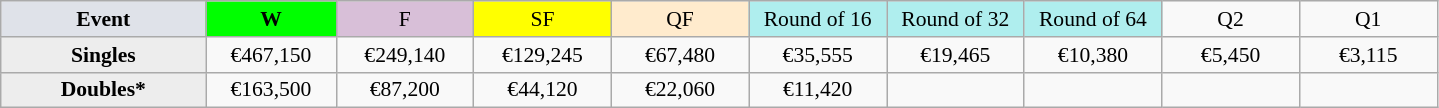<table class=wikitable style=font-size:90%;text-align:center>
<tr>
<td style="width:130px; background:#dfe2e9;"><strong>Event</strong></td>
<td style="width:80px; background:lime;"><strong>W</strong></td>
<td style="width:85px; background:thistle;">F</td>
<td style="width:85px; background:#ff0;">SF</td>
<td style="width:85px; background:#ffebcd;">QF</td>
<td style="width:85px; background:#afeeee;">Round of 16</td>
<td style="width:85px; background:#afeeee;">Round of 32</td>
<td style="width:85px; background:#afeeee;">Round of 64</td>
<td width=85>Q2</td>
<td width=85>Q1</td>
</tr>
<tr>
<td style="background:#ededed;"><strong>Singles</strong></td>
<td>€467,150</td>
<td>€249,140</td>
<td>€129,245</td>
<td>€67,480</td>
<td>€35,555</td>
<td>€19,465</td>
<td>€10,380</td>
<td>€5,450</td>
<td>€3,115</td>
</tr>
<tr>
<td style="background:#ededed;"><strong>Doubles*</strong></td>
<td>€163,500</td>
<td>€87,200</td>
<td>€44,120</td>
<td>€22,060</td>
<td>€11,420</td>
<td></td>
<td></td>
<td></td>
<td></td>
</tr>
</table>
